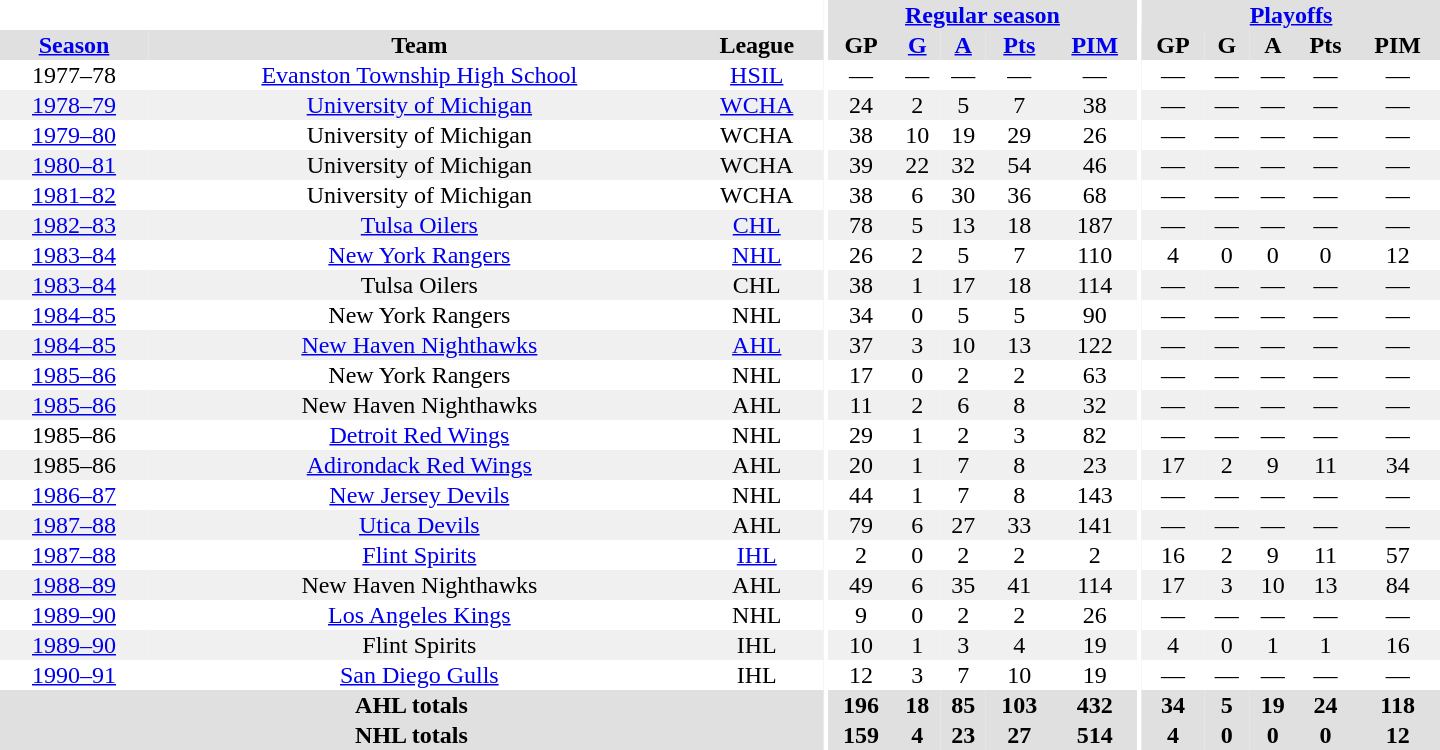<table border="0" cellpadding="1" cellspacing="0" style="text-align:center; width:60em">
<tr bgcolor="#e0e0e0">
<th colspan="3" bgcolor="#ffffff"></th>
<th rowspan="100" bgcolor="#ffffff"></th>
<th colspan="5"><a href='#'>Regular season</a></th>
<th rowspan="100" bgcolor="#ffffff"></th>
<th colspan="5"><a href='#'>Playoffs</a></th>
</tr>
<tr bgcolor="#e0e0e0">
<th><a href='#'>Season</a></th>
<th>Team</th>
<th>League</th>
<th>GP</th>
<th><a href='#'>G</a></th>
<th><a href='#'>A</a></th>
<th><a href='#'>Pts</a></th>
<th><a href='#'>PIM</a></th>
<th>GP</th>
<th>G</th>
<th>A</th>
<th>Pts</th>
<th>PIM</th>
</tr>
<tr>
<td>1977–78</td>
<td><a href='#'>Evanston Township High School</a></td>
<td><a href='#'>HSIL</a></td>
<td>—</td>
<td>—</td>
<td>—</td>
<td>—</td>
<td>—</td>
<td>—</td>
<td>—</td>
<td>—</td>
<td>—</td>
<td>—</td>
</tr>
<tr bgcolor="#f0f0f0">
<td><a href='#'>1978–79</a></td>
<td><a href='#'>University of Michigan</a></td>
<td><a href='#'>WCHA</a></td>
<td>24</td>
<td>2</td>
<td>5</td>
<td>7</td>
<td>38</td>
<td>—</td>
<td>—</td>
<td>—</td>
<td>—</td>
<td>—</td>
</tr>
<tr>
<td><a href='#'>1979–80</a></td>
<td>University of Michigan</td>
<td>WCHA</td>
<td>38</td>
<td>10</td>
<td>19</td>
<td>29</td>
<td>26</td>
<td>—</td>
<td>—</td>
<td>—</td>
<td>—</td>
<td>—</td>
</tr>
<tr bgcolor="#f0f0f0">
<td><a href='#'>1980–81</a></td>
<td>University of Michigan</td>
<td>WCHA</td>
<td>39</td>
<td>22</td>
<td>32</td>
<td>54</td>
<td>46</td>
<td>—</td>
<td>—</td>
<td>—</td>
<td>—</td>
<td>—</td>
</tr>
<tr>
<td><a href='#'>1981–82</a></td>
<td>University of Michigan</td>
<td>WCHA</td>
<td>38</td>
<td>6</td>
<td>30</td>
<td>36</td>
<td>68</td>
<td>—</td>
<td>—</td>
<td>—</td>
<td>—</td>
<td>—</td>
</tr>
<tr bgcolor="#f0f0f0">
<td><a href='#'>1982–83</a></td>
<td><a href='#'>Tulsa Oilers</a></td>
<td><a href='#'>CHL</a></td>
<td>78</td>
<td>5</td>
<td>13</td>
<td>18</td>
<td>187</td>
<td>—</td>
<td>—</td>
<td>—</td>
<td>—</td>
<td>—</td>
</tr>
<tr>
<td><a href='#'>1983–84</a></td>
<td><a href='#'>New York Rangers</a></td>
<td><a href='#'>NHL</a></td>
<td>26</td>
<td>2</td>
<td>5</td>
<td>7</td>
<td>110</td>
<td>4</td>
<td>0</td>
<td>0</td>
<td>0</td>
<td>12</td>
</tr>
<tr bgcolor="#f0f0f0">
<td><a href='#'>1983–84</a></td>
<td>Tulsa Oilers</td>
<td>CHL</td>
<td>38</td>
<td>1</td>
<td>17</td>
<td>18</td>
<td>114</td>
<td>—</td>
<td>—</td>
<td>—</td>
<td>—</td>
<td>—</td>
</tr>
<tr>
<td><a href='#'>1984–85</a></td>
<td>New York Rangers</td>
<td>NHL</td>
<td>34</td>
<td>0</td>
<td>5</td>
<td>5</td>
<td>90</td>
<td>—</td>
<td>—</td>
<td>—</td>
<td>—</td>
<td>—</td>
</tr>
<tr bgcolor="#f0f0f0">
<td><a href='#'>1984–85</a></td>
<td><a href='#'>New Haven Nighthawks</a></td>
<td><a href='#'>AHL</a></td>
<td>37</td>
<td>3</td>
<td>10</td>
<td>13</td>
<td>122</td>
<td>—</td>
<td>—</td>
<td>—</td>
<td>—</td>
<td>—</td>
</tr>
<tr>
<td><a href='#'>1985–86</a></td>
<td>New York Rangers</td>
<td>NHL</td>
<td>17</td>
<td>0</td>
<td>2</td>
<td>2</td>
<td>63</td>
<td>—</td>
<td>—</td>
<td>—</td>
<td>—</td>
<td>—</td>
</tr>
<tr bgcolor="#f0f0f0">
<td><a href='#'>1985–86</a></td>
<td>New Haven Nighthawks</td>
<td>AHL</td>
<td>11</td>
<td>2</td>
<td>6</td>
<td>8</td>
<td>32</td>
<td>—</td>
<td>—</td>
<td>—</td>
<td>—</td>
<td>—</td>
</tr>
<tr>
<td>1985–86</td>
<td><a href='#'>Detroit Red Wings</a></td>
<td>NHL</td>
<td>29</td>
<td>1</td>
<td>2</td>
<td>3</td>
<td>82</td>
<td>—</td>
<td>—</td>
<td>—</td>
<td>—</td>
<td>—</td>
</tr>
<tr bgcolor="#f0f0f0">
<td>1985–86</td>
<td><a href='#'>Adirondack Red Wings</a></td>
<td>AHL</td>
<td>20</td>
<td>1</td>
<td>7</td>
<td>8</td>
<td>23</td>
<td>17</td>
<td>2</td>
<td>9</td>
<td>11</td>
<td>34</td>
</tr>
<tr>
<td><a href='#'>1986–87</a></td>
<td><a href='#'>New Jersey Devils</a></td>
<td>NHL</td>
<td>44</td>
<td>1</td>
<td>7</td>
<td>8</td>
<td>143</td>
<td>—</td>
<td>—</td>
<td>—</td>
<td>—</td>
<td>—</td>
</tr>
<tr bgcolor="#f0f0f0">
<td><a href='#'>1987–88</a></td>
<td><a href='#'>Utica Devils</a></td>
<td>AHL</td>
<td>79</td>
<td>6</td>
<td>27</td>
<td>33</td>
<td>141</td>
<td>—</td>
<td>—</td>
<td>—</td>
<td>—</td>
<td>—</td>
</tr>
<tr>
<td><a href='#'>1987–88</a></td>
<td><a href='#'>Flint Spirits</a></td>
<td><a href='#'>IHL</a></td>
<td>2</td>
<td>0</td>
<td>2</td>
<td>2</td>
<td>2</td>
<td>16</td>
<td>2</td>
<td>9</td>
<td>11</td>
<td>57</td>
</tr>
<tr bgcolor="#f0f0f0">
<td><a href='#'>1988–89</a></td>
<td>New Haven Nighthawks</td>
<td>AHL</td>
<td>49</td>
<td>6</td>
<td>35</td>
<td>41</td>
<td>114</td>
<td>17</td>
<td>3</td>
<td>10</td>
<td>13</td>
<td>84</td>
</tr>
<tr>
<td><a href='#'>1989–90</a></td>
<td><a href='#'>Los Angeles Kings</a></td>
<td>NHL</td>
<td>9</td>
<td>0</td>
<td>2</td>
<td>2</td>
<td>26</td>
<td>—</td>
<td>—</td>
<td>—</td>
<td>—</td>
<td>—</td>
</tr>
<tr bgcolor="#f0f0f0">
<td><a href='#'>1989–90</a></td>
<td>Flint Spirits</td>
<td>IHL</td>
<td>10</td>
<td>1</td>
<td>3</td>
<td>4</td>
<td>19</td>
<td>4</td>
<td>0</td>
<td>1</td>
<td>1</td>
<td>16</td>
</tr>
<tr>
<td><a href='#'>1990–91</a></td>
<td><a href='#'>San Diego Gulls</a></td>
<td>IHL</td>
<td>12</td>
<td>3</td>
<td>7</td>
<td>10</td>
<td>19</td>
<td>—</td>
<td>—</td>
<td>—</td>
<td>—</td>
<td>—</td>
</tr>
<tr bgcolor="#e0e0e0">
<th colspan="3">AHL totals</th>
<th>196</th>
<th>18</th>
<th>85</th>
<th>103</th>
<th>432</th>
<th>34</th>
<th>5</th>
<th>19</th>
<th>24</th>
<th>118</th>
</tr>
<tr bgcolor="#e0e0e0">
<th colspan="3">NHL totals</th>
<th>159</th>
<th>4</th>
<th>23</th>
<th>27</th>
<th>514</th>
<th>4</th>
<th>0</th>
<th>0</th>
<th>0</th>
<th>12</th>
</tr>
</table>
